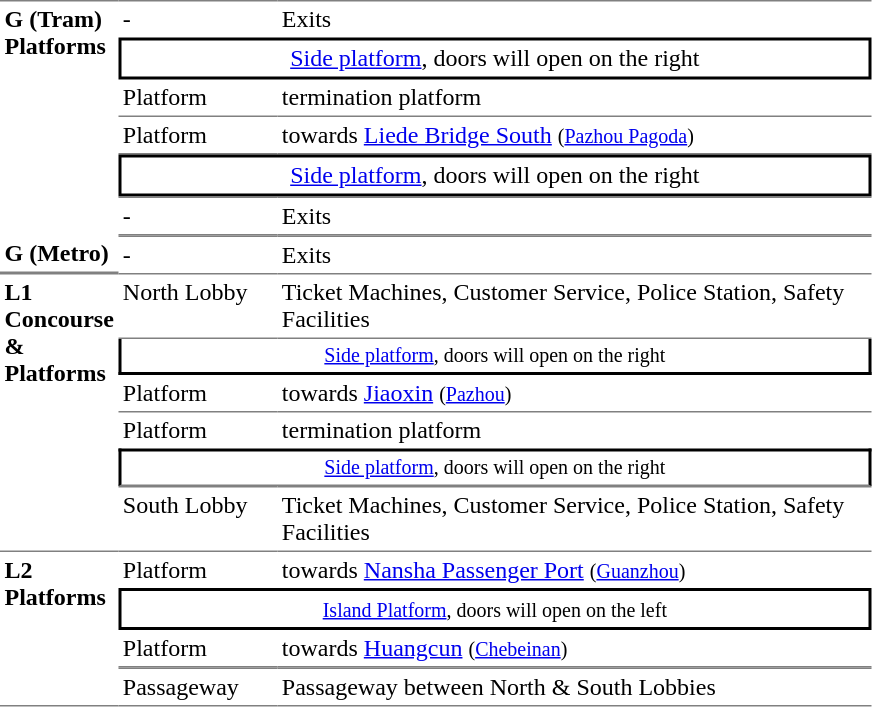<table table border=0 cellspacing=0 cellpadding=3>
<tr>
<td rowspan="6" style="border-top:solid 1px gray;" width="50" valign="top"><strong>G (Tram)<br>Platforms</strong></td>
<td style="border-top:solid 1px gray;" width=100 valign=top>-</td>
<td style="border-top:solid 1px gray;" width=390 valign=top>Exits</td>
</tr>
<tr>
<td style="border-top:solid 2px black;border-right:solid 2px black;border-left:solid 2px black;border-bottom:solid 2px black;text-align:center;" colspan=2><a href='#'>Side platform</a>, doors will open on the right</td>
</tr>
<tr>
<td style="border-bottom:solid 1px gray;">Platform </td>
<td style="border-bottom:solid 1px gray;">  termination platform</td>
</tr>
<tr>
<td style="border-bottom:solid 1px gray;">Platform </td>
<td style="border-bottom:solid 1px gray;"> towards <a href='#'>Liede Bridge South</a> <small> (<a href='#'>Pazhou Pagoda</a>)</small> </td>
</tr>
<tr>
<td style="border-top:solid 2px black;border-right:solid 2px black;border-left:solid 2px black;border-bottom:solid 2px black;text-align:center;" colspan=2><a href='#'>Side platform</a>, doors will open on the right</td>
</tr>
<tr>
<td style="border-bottom:solid 1px gray; border-top:solid 1px gray;" valign=top>-</td>
<td style="border-bottom:solid 1px gray; border-top:solid 1px gray;" valign=top>Exits</td>
</tr>
<tr>
<td style="border-bottom:solid 1px gray;" rowspan=1 valign=top><strong>G (Metro)</strong></td>
<td width="100" valign="top" style="border-top:solid 1px gray;">-</td>
<td width="390" valign="top" style="border-top:solid 1px gray;">Exits</td>
</tr>
<tr>
<td style="border-bottom:solid 1px gray; border-top:solid 1px gray;" valign=top rowspan=6><strong>L1<br>Concourse & Platforms</strong></td>
<td style="border-bottom:solid 1px gray; border-top:solid 1px gray;" valign=top>North Lobby</td>
<td style="border-bottom:solid 1px gray; border-top:solid 1px gray;" valign=top>Ticket Machines, Customer Service, Police Station, Safety Facilities</td>
</tr>
<tr>
<td style="border-right:solid 2px black;border-left:solid 2px black;border-bottom:solid 2px black;font-size:smaller;text-align:center;" colspan=2><a href='#'>Side platform</a>, doors will open on the right</td>
</tr>
<tr>
<td style="border-bottom:solid 1px gray;">Platform </td>
<td style="border-bottom:solid 1px gray;">  towards <a href='#'>Jiaoxin</a> <small>(<a href='#'>Pazhou</a>)</small></td>
</tr>
<tr>
<td>Platform </td>
<td> termination platform </td>
</tr>
<tr>
<td style="border-top:solid 2px black;border-right:solid 2px black;border-left:solid 2px black;border-bottom:solid 1px gray;font-size:smaller;text-align:center;" colspan=2><a href='#'>Side platform</a>, doors will open on the right</td>
</tr>
<tr>
<td style="border-bottom:solid 1px gray; border-top:solid 1px gray;" valign=top>South Lobby</td>
<td style="border-bottom:solid 1px gray; border-top:solid 1px gray;" valign=top>Ticket Machines, Customer Service, Police Station, Safety Facilities</td>
</tr>
<tr>
<td style="border-bottom:solid 1px gray;" rowspan=4 valign=top><strong>L2<br>Platforms</strong></td>
<td>Platform </td>
<td>  towards <a href='#'>Nansha Passenger Port</a> <small>(<a href='#'>Guanzhou</a>)</small></td>
</tr>
<tr>
<td style="border-right:solid 2px black;border-left:solid 2px black;border-top:solid 2px black;border-bottom:solid 2px black;text-align:center;" colspan=2><small><a href='#'>Island Platform</a>, doors will open on the left</small></td>
</tr>
<tr>
<td style="border-bottom:solid 1px gray;">Platform </td>
<td style="border-bottom:solid 1px gray;"> towards <a href='#'>Huangcun</a> <small>(<a href='#'>Chebeinan</a>)</small> </td>
</tr>
<tr>
<td style="border-bottom:solid 1px gray; border-top:solid 1px gray;" valign=top>Passageway</td>
<td style="border-bottom:solid 1px gray; border-top:solid 1px gray;" valign=top>Passageway between North & South Lobbies</td>
</tr>
</table>
